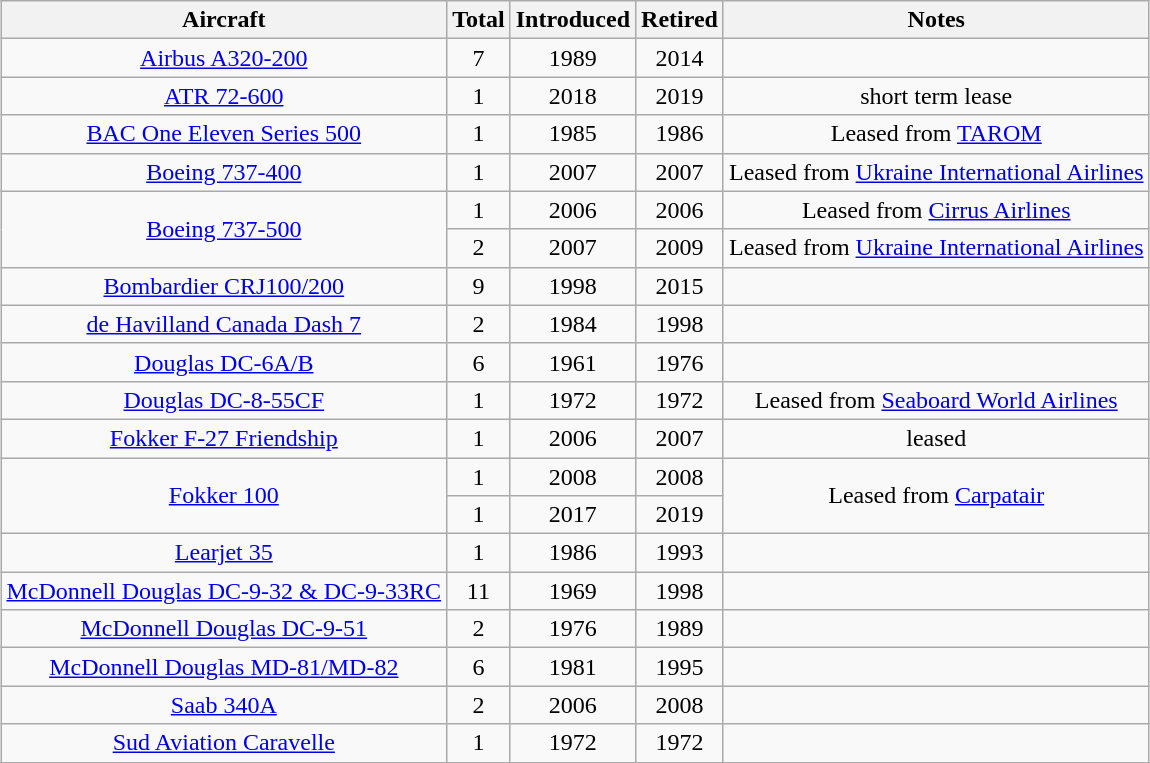<table class="wikitable" style="margin:0.5em auto; text-align:center">
<tr>
<th>Aircraft</th>
<th>Total</th>
<th>Introduced</th>
<th>Retired</th>
<th>Notes</th>
</tr>
<tr>
<td><a href='#'>Airbus A320-200</a></td>
<td>7</td>
<td>1989</td>
<td>2014</td>
<td></td>
</tr>
<tr>
<td><a href='#'>ATR 72-600</a></td>
<td>1</td>
<td>2018</td>
<td>2019</td>
<td>short term lease</td>
</tr>
<tr>
<td><a href='#'>BAC One Eleven Series 500</a></td>
<td>1</td>
<td>1985</td>
<td>1986</td>
<td>Leased from <a href='#'>TAROM</a></td>
</tr>
<tr>
<td><a href='#'>Boeing 737-400</a></td>
<td>1</td>
<td>2007</td>
<td>2007</td>
<td>Leased from <a href='#'>Ukraine International Airlines</a></td>
</tr>
<tr>
<td rowspan=2><a href='#'>Boeing 737-500</a></td>
<td>1</td>
<td>2006</td>
<td>2006</td>
<td>Leased from <a href='#'>Cirrus Airlines</a></td>
</tr>
<tr>
<td>2</td>
<td>2007</td>
<td>2009</td>
<td>Leased from <a href='#'>Ukraine International Airlines</a></td>
</tr>
<tr>
<td><a href='#'>Bombardier CRJ100/200</a></td>
<td>9</td>
<td>1998</td>
<td>2015</td>
<td></td>
</tr>
<tr>
<td><a href='#'>de Havilland Canada Dash 7</a></td>
<td>2</td>
<td>1984</td>
<td>1998</td>
<td></td>
</tr>
<tr>
<td><a href='#'>Douglas DC-6A/B</a></td>
<td>6</td>
<td>1961</td>
<td>1976</td>
<td></td>
</tr>
<tr>
<td><a href='#'>Douglas DC-8-55CF</a></td>
<td>1</td>
<td>1972</td>
<td>1972</td>
<td>Leased from <a href='#'>Seaboard World Airlines</a></td>
</tr>
<tr>
<td><a href='#'>Fokker F-27 Friendship</a></td>
<td>1</td>
<td>2006</td>
<td>2007</td>
<td>leased</td>
</tr>
<tr>
<td rowspan=2><a href='#'>Fokker 100</a></td>
<td>1</td>
<td>2008</td>
<td>2008</td>
<td rowspan=2>Leased from <a href='#'>Carpatair</a></td>
</tr>
<tr>
<td>1</td>
<td>2017</td>
<td>2019</td>
</tr>
<tr>
<td><a href='#'>Learjet 35</a></td>
<td>1</td>
<td>1986</td>
<td>1993</td>
<td></td>
</tr>
<tr>
<td><a href='#'>McDonnell Douglas DC-9-32 & DC-9-33RC</a></td>
<td>11</td>
<td>1969</td>
<td>1998</td>
<td></td>
</tr>
<tr>
<td><a href='#'>McDonnell Douglas DC-9-51</a></td>
<td>2</td>
<td>1976</td>
<td>1989</td>
<td></td>
</tr>
<tr>
<td><a href='#'>McDonnell Douglas MD-81/MD-82</a></td>
<td>6</td>
<td>1981</td>
<td>1995</td>
<td></td>
</tr>
<tr>
<td><a href='#'>Saab 340A</a></td>
<td>2</td>
<td>2006</td>
<td>2008</td>
<td></td>
</tr>
<tr>
<td><a href='#'>Sud Aviation Caravelle</a></td>
<td>1</td>
<td>1972</td>
<td>1972</td>
<td></td>
</tr>
<tr>
</tr>
</table>
